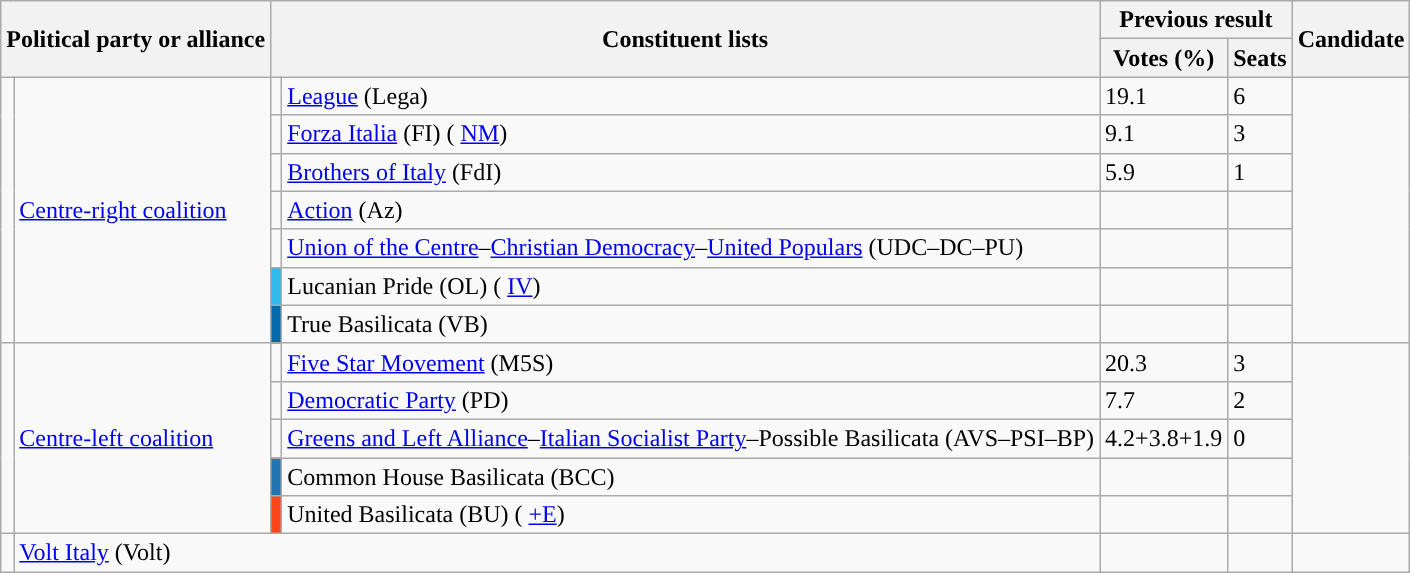<table class="wikitable" style="text-align:left">
<tr>
<th colspan=2 rowspan="2">Political party or alliance</th>
<th colspan=2 rowspan="2">Constituent lists</th>
<th colspan="2">Previous result</th>
<th colspan="2" rowspan="2">Candidate</th>
</tr>
<tr>
<th>Votes (%)</th>
<th>Seats</th>
</tr>
<tr>
<td rowspan="7" style="background:"></td>
<td rowspan=7><a href='#'>Centre-right coalition</a></td>
<td></td>
<td style="text-align:left;"><a href='#'>League</a> (Lega)</td>
<td>19.1</td>
<td>6</td>
<td rowspan="7"></td>
</tr>
<tr>
<td></td>
<td style="text-align:left;"><a href='#'>Forza Italia</a> (FI) ( <a href='#'>NM</a>)</td>
<td>9.1</td>
<td>3</td>
</tr>
<tr>
<td></td>
<td style="text-align:left;"><a href='#'>Brothers of Italy</a> (FdI)</td>
<td>5.9</td>
<td>1</td>
</tr>
<tr>
<td></td>
<td><a href='#'>Action</a> (Az)</td>
<td></td>
<td></td>
</tr>
<tr>
<td></td>
<td><a href='#'>Union of the Centre</a>–<a href='#'>Christian Democracy</a>–<a href='#'>United Populars</a> (UDC–DC–PU)</td>
<td></td>
<td></td>
</tr>
<tr>
<td bgcolor="#30b9ed"></td>
<td>Lucanian Pride (OL) ( <a href='#'>IV</a>)</td>
<td></td>
<td></td>
</tr>
<tr>
<td bgcolor="#036aac"></td>
<td>True Basilicata (VB)</td>
<td></td>
<td></td>
</tr>
<tr>
<td rowspan="5"></td>
<td rowspan=5><a href='#'>Centre-left coalition</a></td>
<td style="background-color:"></td>
<td><a href='#'>Five Star Movement</a> (M5S)</td>
<td>20.3</td>
<td>3</td>
<td rowspan="5"></td>
</tr>
<tr>
<td></td>
<td style="text-align:left;"><a href='#'>Democratic Party</a> (PD)</td>
<td>7.7</td>
<td>2</td>
</tr>
<tr>
<td style="background-color:"></td>
<td><a href='#'>Greens and Left Alliance</a>–<a href='#'>Italian Socialist Party</a>–Possible Basilicata (AVS–PSI–BP)</td>
<td>4.2+3.8+1.9</td>
<td>0</td>
</tr>
<tr>
<td style="background-color:#2175b2"></td>
<td>Common House Basilicata (BCC)</td>
<td></td>
<td></td>
</tr>
<tr>
<td bgcolor="#ff461a"></td>
<td>United Basilicata (BU) ( <a href='#'>+E</a>)</td>
<td></td>
<td></td>
</tr>
<tr>
<td style="background-color:"></td>
<td colspan=3><a href='#'>Volt Italy</a> (Volt)</td>
<td></td>
<td></td>
<td></td>
</tr>
</table>
